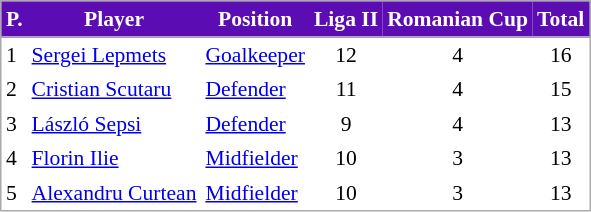<table cellspacing="0" cellpadding="3" style="border:1px solid #AAAAAA;font-size:90%">
<tr bgcolor="#5B0CB3">
<th style="border-bottom:1px solid #AAAAAA;text-align:center;color:white">P.</th>
<th style="border-bottom:1px solid #AAAAAA;text-align:center;color:white">Player</th>
<th style="border-bottom:1px solid #AAAAAA;text-align:center;color:white">Position</th>
<th style="border-bottom:1px solid #AAAAAA;text-align:center;color:white">Liga II</th>
<th style="border-bottom:1px solid #AAAAAA;text-align:center;color:white">Romanian Cup</th>
<th style="border-bottom:1px solid #AAAAAA;text-align:center;color:white">Total</th>
</tr>
<tr>
<td>1</td>
<td> <a href='#'>Sergei Lepmets</a></td>
<td><a href='#'>Goalkeeper</a></td>
<td align="center">12</td>
<td align="center">4</td>
<td align="center">16</td>
</tr>
<tr>
<td>2</td>
<td> <a href='#'>Cristian Scutaru</a></td>
<td><a href='#'>Defender</a></td>
<td align="center">11</td>
<td align="center">4</td>
<td align="center">15</td>
</tr>
<tr>
<td>3</td>
<td> <a href='#'>László Sepsi</a></td>
<td><a href='#'>Defender</a></td>
<td align="center">9</td>
<td align="center">4</td>
<td align="center">13</td>
</tr>
<tr>
<td>4</td>
<td> <a href='#'>Florin Ilie</a></td>
<td><a href='#'>Midfielder</a></td>
<td align="center">10</td>
<td align="center">3</td>
<td align="center">13</td>
</tr>
<tr>
<td>5</td>
<td> <a href='#'>Alexandru Curtean</a></td>
<td><a href='#'>Midfielder</a></td>
<td align="center">10</td>
<td align="center">3</td>
<td align="center">13</td>
</tr>
</table>
